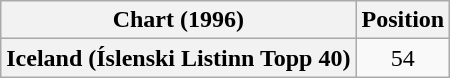<table class="wikitable plainrowheaders" style="text-align:center">
<tr>
<th>Chart (1996)</th>
<th>Position</th>
</tr>
<tr>
<th scope="row">Iceland (Íslenski Listinn Topp 40)</th>
<td>54</td>
</tr>
</table>
